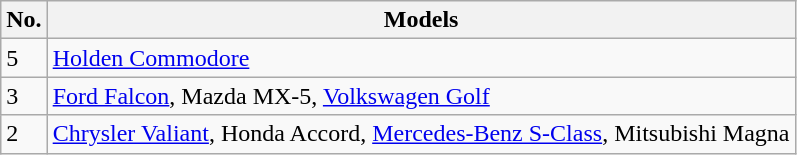<table class="wikitable">
<tr>
<th>No.</th>
<th>Models</th>
</tr>
<tr>
<td>5</td>
<td><a href='#'>Holden Commodore</a></td>
</tr>
<tr>
<td>3</td>
<td><a href='#'>Ford Falcon</a>, Mazda MX-5, <a href='#'>Volkswagen Golf</a></td>
</tr>
<tr>
<td>2</td>
<td><a href='#'>Chrysler Valiant</a>, Honda Accord, <a href='#'>Mercedes-Benz S-Class</a>, Mitsubishi Magna</td>
</tr>
</table>
